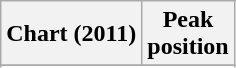<table class="wikitable sortable plainrowheaders">
<tr>
<th scope="col">Chart (2011)</th>
<th scope="col">Peak<br>position</th>
</tr>
<tr>
</tr>
<tr>
</tr>
<tr>
</tr>
</table>
